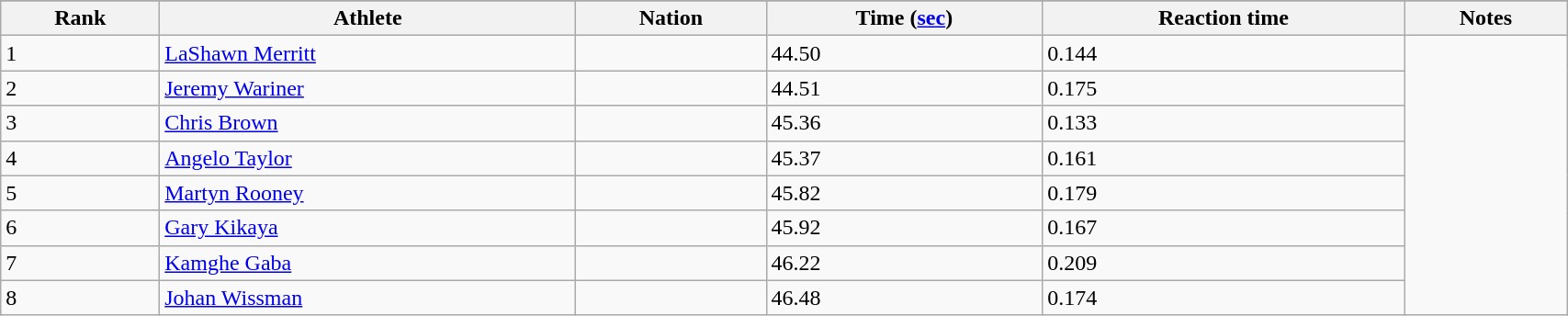<table class="wikitable" width=90%>
<tr>
</tr>
<tr>
<th>Rank</th>
<th>Athlete</th>
<th>Nation</th>
<th>Time (<a href='#'>sec</a>)</th>
<th>Reaction time</th>
<th>Notes</th>
</tr>
<tr>
<td>1</td>
<td><a href='#'>LaShawn Merritt</a></td>
<td></td>
<td>44.50</td>
<td>0.144</td>
</tr>
<tr>
<td>2</td>
<td><a href='#'>Jeremy Wariner</a></td>
<td></td>
<td>44.51</td>
<td>0.175</td>
</tr>
<tr>
<td>3</td>
<td><a href='#'>Chris Brown</a></td>
<td></td>
<td>45.36</td>
<td>0.133</td>
</tr>
<tr>
<td>4</td>
<td><a href='#'>Angelo Taylor</a></td>
<td></td>
<td>45.37</td>
<td>0.161</td>
</tr>
<tr>
<td>5</td>
<td><a href='#'>Martyn Rooney</a></td>
<td></td>
<td>45.82</td>
<td>0.179</td>
</tr>
<tr>
<td>6</td>
<td><a href='#'>Gary Kikaya</a></td>
<td></td>
<td>45.92</td>
<td>0.167</td>
</tr>
<tr>
<td>7</td>
<td><a href='#'>Kamghe Gaba</a></td>
<td></td>
<td>46.22</td>
<td>0.209</td>
</tr>
<tr>
<td>8</td>
<td><a href='#'>Johan Wissman</a></td>
<td></td>
<td>46.48</td>
<td>0.174</td>
</tr>
</table>
